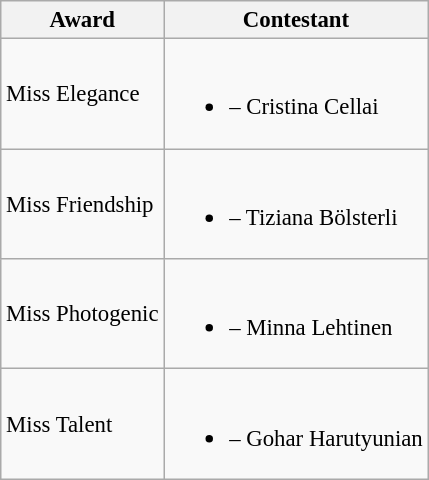<table class="wikitable sortable" style="font-size: 95%;">
<tr>
<th>Award</th>
<th>Contestant</th>
</tr>
<tr>
<td>Miss Elegance</td>
<td><br><ul><li> – Cristina Cellai</li></ul></td>
</tr>
<tr>
<td>Miss Friendship</td>
<td><br><ul><li> – Tiziana Bölsterli</li></ul></td>
</tr>
<tr>
<td>Miss Photogenic</td>
<td><br><ul><li> – Minna Lehtinen</li></ul></td>
</tr>
<tr>
<td>Miss Talent</td>
<td><br><ul><li> – Gohar Harutyunian</li></ul></td>
</tr>
</table>
